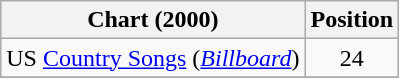<table class="wikitable sortable">
<tr>
<th scope="col">Chart (2000)</th>
<th scope="col">Position</th>
</tr>
<tr>
<td>US <a href='#'>Country Songs</a> (<em><a href='#'>Billboard</a></em>)</td>
<td align="center">24</td>
</tr>
<tr>
</tr>
</table>
